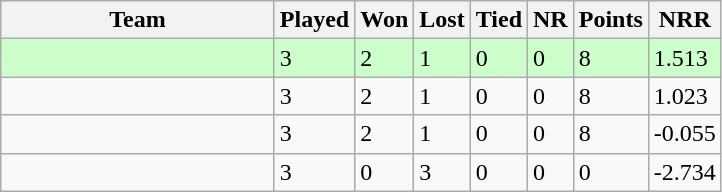<table class="wikitable">
<tr>
<th width=175>Team</th>
<th>Played</th>
<th>Won</th>
<th>Lost</th>
<th>Tied</th>
<th>NR</th>
<th>Points</th>
<th>NRR</th>
</tr>
<tr style="background:#ccffcc">
<td></td>
<td>3</td>
<td>2</td>
<td>1</td>
<td>0</td>
<td>0</td>
<td>8</td>
<td>1.513</td>
</tr>
<tr>
<td></td>
<td>3</td>
<td>2</td>
<td>1</td>
<td>0</td>
<td>0</td>
<td>8</td>
<td>1.023</td>
</tr>
<tr>
<td></td>
<td>3</td>
<td>2</td>
<td>1</td>
<td>0</td>
<td>0</td>
<td>8</td>
<td>-0.055</td>
</tr>
<tr>
<td></td>
<td>3</td>
<td>0</td>
<td>3</td>
<td>0</td>
<td>0</td>
<td>0</td>
<td>-2.734</td>
</tr>
</table>
